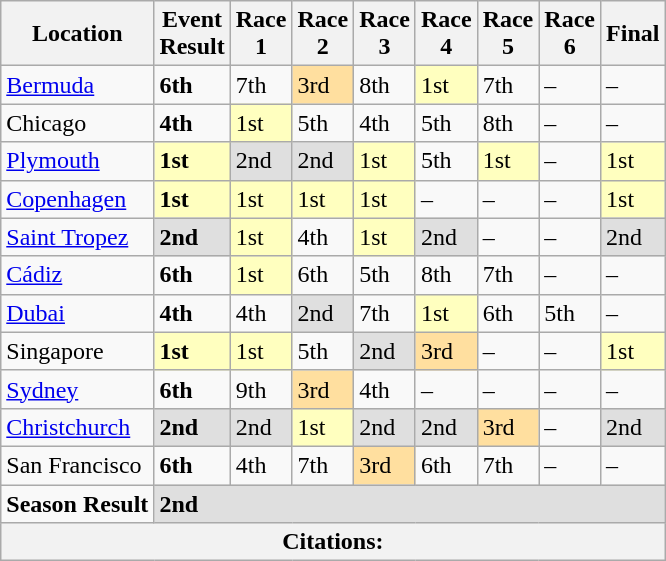<table class="wikitable">
<tr>
<th>Location</th>
<th>Event<br>Result</th>
<th>Race<br>1</th>
<th>Race<br>2</th>
<th>Race<br>3</th>
<th>Race<br>4</th>
<th>Race<br>5</th>
<th>Race<br>6</th>
<th>Final</th>
</tr>
<tr>
<td> <a href='#'>Bermuda</a></td>
<td><strong>6th</strong></td>
<td>7th</td>
<td style="background:#FFDF9F;">3rd</td>
<td>8th</td>
<td style="background:#FFFFBF;">1st</td>
<td>7th</td>
<td>–</td>
<td>–</td>
</tr>
<tr>
<td> Chicago</td>
<td><strong>4th</strong></td>
<td style="background:#FFFFBF;">1st</td>
<td>5th</td>
<td>4th</td>
<td>5th</td>
<td>8th</td>
<td>–</td>
<td>–</td>
</tr>
<tr>
<td> <a href='#'>Plymouth</a></td>
<td style="background:#FFFFBF;"><strong>1st</strong></td>
<td style="background:#DFDFDF;">2nd</td>
<td style="background:#DFDFDF;">2nd</td>
<td style="background:#FFFFBF;">1st</td>
<td>5th</td>
<td style="background:#FFFFBF;">1st</td>
<td>–</td>
<td style="background:#FFFFBF;">1st</td>
</tr>
<tr>
<td> <a href='#'>Copenhagen</a></td>
<td style="background:#FFFFBF;"><strong>1st</strong></td>
<td style="background:#FFFFBF;">1st</td>
<td style="background:#FFFFBF;">1st</td>
<td style="background:#FFFFBF;">1st</td>
<td>–</td>
<td>–</td>
<td>–</td>
<td style="background:#FFFFBF;">1st</td>
</tr>
<tr>
<td> <a href='#'>Saint Tropez</a></td>
<td style="background:#DFDFDF;"><strong>2nd</strong></td>
<td style="background:#FFFFBF;">1st</td>
<td>4th</td>
<td style="background:#FFFFBF;">1st</td>
<td style="background:#DFDFDF;">2nd</td>
<td>–</td>
<td>–</td>
<td style="background:#DFDFDF;">2nd</td>
</tr>
<tr>
<td> <a href='#'>Cádiz</a></td>
<td><strong>6th</strong></td>
<td style="background:#FFFFBF;">1st</td>
<td>6th</td>
<td>5th</td>
<td>8th</td>
<td>7th</td>
<td>–</td>
<td>–</td>
</tr>
<tr>
<td> <a href='#'>Dubai</a></td>
<td><strong>4th</strong></td>
<td>4th</td>
<td style="background:#DFDFDF;">2nd</td>
<td>7th</td>
<td style="background:#FFFFBF;">1st</td>
<td>6th</td>
<td>5th</td>
<td>–</td>
</tr>
<tr>
<td> Singapore</td>
<td style="background:#FFFFBF;"><strong>1st</strong></td>
<td style="background:#FFFFBF;">1st</td>
<td>5th</td>
<td style="background:#DFDFDF;">2nd</td>
<td style="background:#FFDF9F;">3rd</td>
<td>–</td>
<td>–</td>
<td style="background:#FFFFBF;">1st</td>
</tr>
<tr>
<td> <a href='#'>Sydney</a></td>
<td><strong>6th</strong></td>
<td>9th</td>
<td style="background:#FFDF9F;">3rd</td>
<td>4th</td>
<td>–</td>
<td>–</td>
<td>–</td>
<td>–</td>
</tr>
<tr>
<td> <a href='#'>Christchurch</a></td>
<td style="background:#DFDFDF;"><strong>2nd</strong></td>
<td style="background:#DFDFDF;">2nd</td>
<td style="background:#FFFFBF;">1st</td>
<td style="background:#DFDFDF;">2nd</td>
<td style="background:#DFDFDF;">2nd</td>
<td style="background:#FFDF9F;">3rd</td>
<td>–</td>
<td style="background:#DFDFDF;">2nd</td>
</tr>
<tr>
<td> San Francisco</td>
<td><strong>6th</strong></td>
<td>4th</td>
<td>7th</td>
<td style="background:#FFDF9F;">3rd</td>
<td>6th</td>
<td>7th</td>
<td>–</td>
<td>–</td>
</tr>
<tr>
<td><strong>Season Result</strong></td>
<td colspan="8" style="background:#DFDFDF;"><strong>2nd</strong></td>
</tr>
<tr>
<th colspan="9">Citations:</th>
</tr>
</table>
